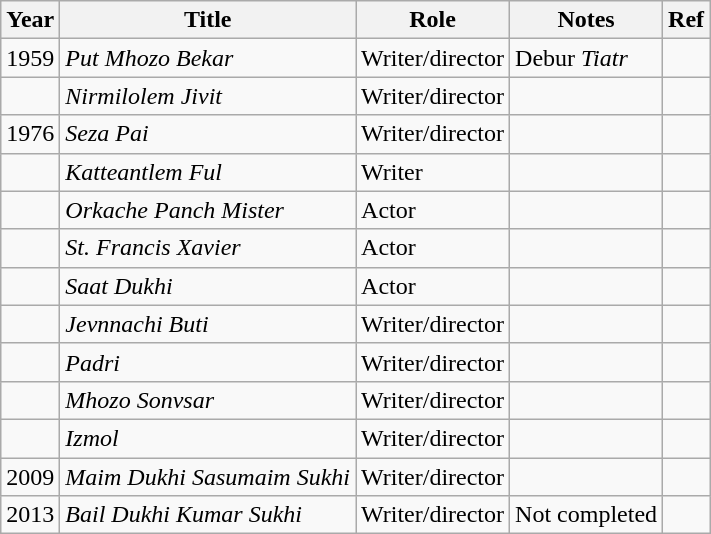<table class="wikitable sortable">
<tr>
<th>Year</th>
<th>Title</th>
<th>Role</th>
<th>Notes</th>
<th>Ref</th>
</tr>
<tr>
<td>1959</td>
<td><em>Put Mhozo Bekar</em></td>
<td>Writer/director</td>
<td>Debur <em>Tiatr</em></td>
<td></td>
</tr>
<tr>
<td></td>
<td><em>Nirmilolem Jivit</em></td>
<td>Writer/director</td>
<td></td>
<td></td>
</tr>
<tr>
<td>1976</td>
<td><em>Seza Pai</em></td>
<td>Writer/director</td>
<td></td>
<td></td>
</tr>
<tr>
<td></td>
<td><em>Katteantlem Ful</em></td>
<td>Writer</td>
<td></td>
<td></td>
</tr>
<tr>
<td></td>
<td><em>Orkache Panch Mister</em></td>
<td>Actor</td>
<td></td>
<td></td>
</tr>
<tr>
<td></td>
<td><em>St. Francis Xavier</em></td>
<td>Actor</td>
<td></td>
<td></td>
</tr>
<tr>
<td></td>
<td><em>Saat Dukhi</em></td>
<td>Actor</td>
<td></td>
<td></td>
</tr>
<tr>
<td></td>
<td><em>Jevnnachi Buti</em></td>
<td>Writer/director</td>
<td></td>
<td></td>
</tr>
<tr>
<td></td>
<td><em>Padri</em></td>
<td>Writer/director</td>
<td></td>
<td></td>
</tr>
<tr>
<td></td>
<td><em>Mhozo Sonvsar</em></td>
<td>Writer/director</td>
<td></td>
<td></td>
</tr>
<tr>
<td></td>
<td><em>Izmol</em></td>
<td>Writer/director</td>
<td></td>
<td></td>
</tr>
<tr>
<td>2009</td>
<td><em>Maim Dukhi Sasumaim Sukhi</em></td>
<td>Writer/director</td>
<td></td>
<td></td>
</tr>
<tr>
<td>2013</td>
<td><em>Bail Dukhi Kumar Sukhi</em></td>
<td>Writer/director</td>
<td>Not completed</td>
<td></td>
</tr>
</table>
